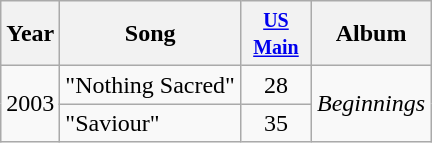<table class="wikitable">
<tr>
<th>Year</th>
<th>Song</th>
<th width="40"><small><a href='#'>US<br>Main</a></small></th>
<th>Album</th>
</tr>
<tr>
<td rowspan="2">2003</td>
<td>"Nothing Sacred"</td>
<td align="center">28</td>
<td rowspan="2"><em>Beginnings</em></td>
</tr>
<tr>
<td>"Saviour"</td>
<td align="center">35</td>
</tr>
</table>
